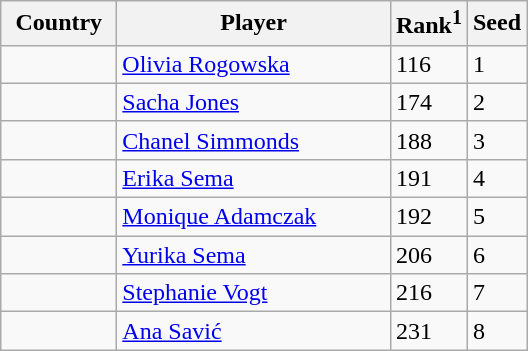<table class="sortable wikitable">
<tr>
<th width="70">Country</th>
<th width="175">Player</th>
<th>Rank<sup>1</sup></th>
<th>Seed</th>
</tr>
<tr>
<td></td>
<td><a href='#'>Olivia Rogowska</a></td>
<td>116</td>
<td>1</td>
</tr>
<tr>
<td></td>
<td><a href='#'>Sacha Jones</a></td>
<td>174</td>
<td>2</td>
</tr>
<tr>
<td></td>
<td><a href='#'>Chanel Simmonds</a></td>
<td>188</td>
<td>3</td>
</tr>
<tr>
<td></td>
<td><a href='#'>Erika Sema</a></td>
<td>191</td>
<td>4</td>
</tr>
<tr>
<td></td>
<td><a href='#'>Monique Adamczak</a></td>
<td>192</td>
<td>5</td>
</tr>
<tr>
<td></td>
<td><a href='#'>Yurika Sema</a></td>
<td>206</td>
<td>6</td>
</tr>
<tr>
<td></td>
<td><a href='#'>Stephanie Vogt</a></td>
<td>216</td>
<td>7</td>
</tr>
<tr>
<td></td>
<td><a href='#'>Ana Savić</a></td>
<td>231</td>
<td>8</td>
</tr>
</table>
